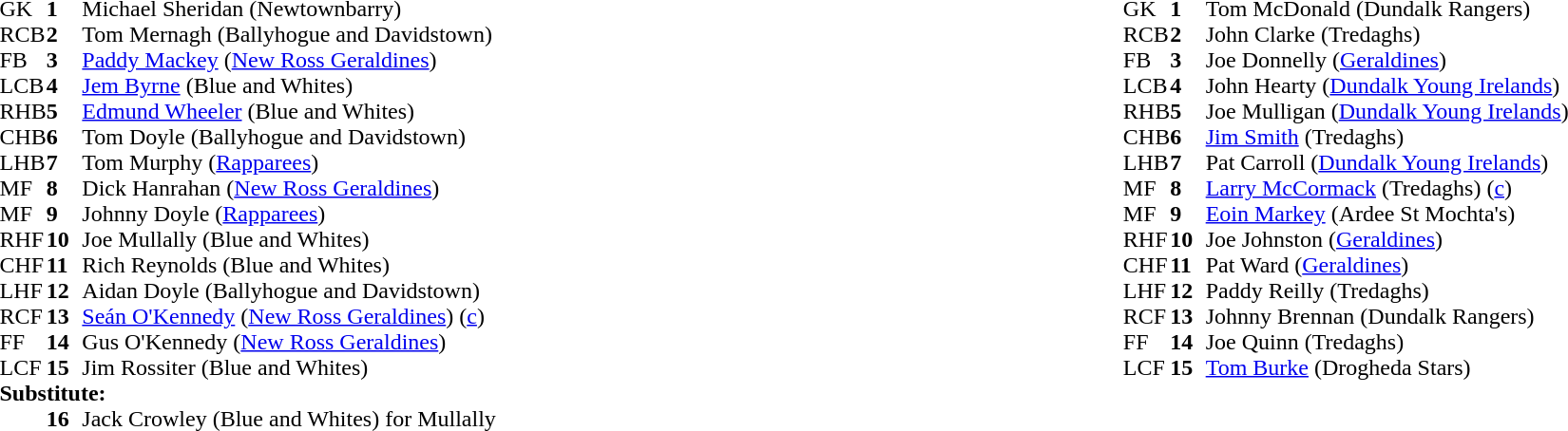<table style="width:100%;">
<tr>
<td style="vertical-align:top; width:50%"><br><table cellspacing="0" cellpadding="0">
<tr>
<th width="25"></th>
<th width="25"></th>
</tr>
<tr>
<td>GK</td>
<td><strong>1</strong></td>
<td>Michael Sheridan (Newtownbarry)</td>
</tr>
<tr>
<td>RCB</td>
<td><strong>2</strong></td>
<td>Tom Mernagh (Ballyhogue and Davidstown)</td>
</tr>
<tr>
<td>FB</td>
<td><strong>3</strong></td>
<td><a href='#'>Paddy Mackey</a> (<a href='#'>New Ross Geraldines</a>)</td>
</tr>
<tr>
<td>LCB</td>
<td><strong>4</strong></td>
<td><a href='#'>Jem Byrne</a> (Blue and Whites)</td>
</tr>
<tr>
<td>RHB</td>
<td><strong>5</strong></td>
<td><a href='#'>Edmund Wheeler</a> (Blue and Whites)</td>
</tr>
<tr>
<td>CHB</td>
<td><strong>6</strong></td>
<td>Tom Doyle (Ballyhogue and Davidstown)</td>
</tr>
<tr>
<td>LHB</td>
<td><strong>7</strong></td>
<td>Tom Murphy (<a href='#'>Rapparees</a>)</td>
</tr>
<tr>
<td>MF</td>
<td><strong>8</strong></td>
<td>Dick Hanrahan (<a href='#'>New Ross Geraldines</a>)</td>
</tr>
<tr>
<td>MF</td>
<td><strong>9</strong></td>
<td>Johnny Doyle (<a href='#'>Rapparees</a>)</td>
</tr>
<tr>
<td>RHF</td>
<td><strong>10</strong></td>
<td>Joe Mullally (Blue and Whites)</td>
</tr>
<tr>
<td>CHF</td>
<td><strong>11</strong></td>
<td>Rich Reynolds (Blue and Whites)</td>
</tr>
<tr>
<td>LHF</td>
<td><strong>12</strong></td>
<td>Aidan Doyle (Ballyhogue and Davidstown)</td>
</tr>
<tr>
<td>RCF</td>
<td><strong>13</strong></td>
<td><a href='#'>Seán O'Kennedy</a> (<a href='#'>New Ross Geraldines</a>) (<a href='#'>c</a>)</td>
</tr>
<tr>
<td>FF</td>
<td><strong>14</strong></td>
<td>Gus O'Kennedy (<a href='#'>New Ross Geraldines</a>)</td>
</tr>
<tr>
<td>LCF</td>
<td><strong>15</strong></td>
<td>Jim Rossiter (Blue and Whites)</td>
</tr>
<tr>
<td colspan=3><strong>Substitute:</strong></td>
</tr>
<tr>
<td></td>
<td><strong>16</strong></td>
<td>Jack Crowley (Blue and Whites) for Mullally</td>
</tr>
<tr>
</tr>
</table>
</td>
<td style="vertical-align:top; width:50%"><br><table cellspacing="0" cellpadding="0" style="margin:auto">
<tr>
<th width="25"></th>
<th width="25"></th>
</tr>
<tr>
<td>GK</td>
<td><strong>1</strong></td>
<td>Tom McDonald (Dundalk Rangers)</td>
</tr>
<tr>
<td>RCB</td>
<td><strong>2</strong></td>
<td>John Clarke (Tredaghs)</td>
</tr>
<tr>
<td>FB</td>
<td><strong>3</strong></td>
<td>Joe Donnelly (<a href='#'>Geraldines</a>)</td>
</tr>
<tr>
<td>LCB</td>
<td><strong>4</strong></td>
<td>John Hearty (<a href='#'>Dundalk Young Irelands</a>)</td>
</tr>
<tr>
<td>RHB</td>
<td><strong>5</strong></td>
<td>Joe Mulligan (<a href='#'>Dundalk Young Irelands</a>)</td>
</tr>
<tr>
<td>CHB</td>
<td><strong>6</strong></td>
<td><a href='#'>Jim Smith</a> (Tredaghs)</td>
</tr>
<tr>
<td>LHB</td>
<td><strong>7</strong></td>
<td>Pat Carroll (<a href='#'>Dundalk Young Irelands</a>)</td>
</tr>
<tr>
<td>MF</td>
<td><strong>8</strong></td>
<td><a href='#'>Larry McCormack</a> (Tredaghs) (<a href='#'>c</a>)</td>
</tr>
<tr>
<td>MF</td>
<td><strong>9</strong></td>
<td><a href='#'>Eoin Markey</a> (Ardee St Mochta's)</td>
</tr>
<tr>
<td>RHF</td>
<td><strong>10</strong></td>
<td>Joe Johnston (<a href='#'>Geraldines</a>)</td>
</tr>
<tr>
<td>CHF</td>
<td><strong>11</strong></td>
<td>Pat Ward (<a href='#'>Geraldines</a>)</td>
</tr>
<tr>
<td>LHF</td>
<td><strong>12</strong></td>
<td>Paddy Reilly (Tredaghs)</td>
</tr>
<tr>
<td>RCF</td>
<td><strong>13</strong></td>
<td>Johnny Brennan (Dundalk Rangers)</td>
</tr>
<tr>
<td>FF</td>
<td><strong>14</strong></td>
<td>Joe Quinn (Tredaghs)</td>
</tr>
<tr>
<td>LCF</td>
<td><strong>15</strong></td>
<td><a href='#'>Tom Burke</a> (Drogheda Stars)</td>
</tr>
<tr>
</tr>
</table>
</td>
</tr>
</table>
